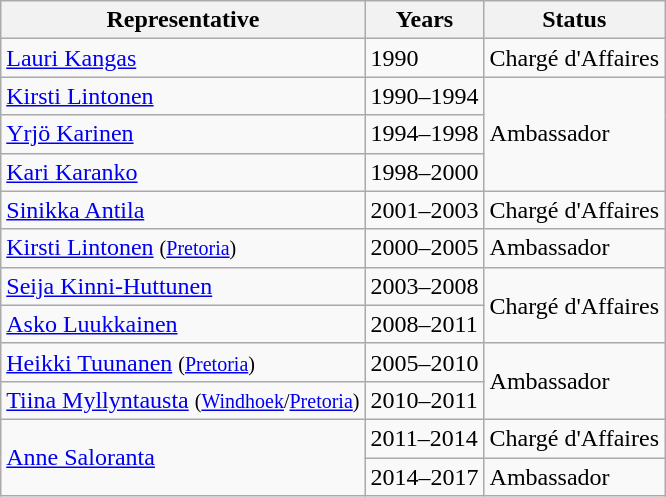<table class="wikitable sortable">
<tr>
<th>Representative</th>
<th>Years</th>
<th>Status</th>
</tr>
<tr>
<td><a href='#'>Lauri Kangas</a></td>
<td>1990</td>
<td>Chargé d'Affaires</td>
</tr>
<tr>
<td><a href='#'>Kirsti Lintonen</a></td>
<td>1990–1994</td>
<td rowspan="3">Ambassador</td>
</tr>
<tr>
<td><a href='#'>Yrjö Karinen</a></td>
<td>1994–1998</td>
</tr>
<tr>
<td><a href='#'>Kari Karanko</a></td>
<td>1998–2000</td>
</tr>
<tr>
<td><a href='#'>Sinikka Antila</a></td>
<td>2001–2003</td>
<td>Chargé d'Affaires</td>
</tr>
<tr>
<td><a href='#'>Kirsti Lintonen</a> <small>(<a href='#'>Pretoria</a>)</small></td>
<td>2000–2005</td>
<td>Ambassador</td>
</tr>
<tr>
<td><a href='#'>Seija Kinni-Huttunen</a></td>
<td>2003–2008</td>
<td rowspan="2">Chargé d'Affaires</td>
</tr>
<tr>
<td><a href='#'>Asko Luukkainen</a></td>
<td>2008–2011</td>
</tr>
<tr>
<td><a href='#'>Heikki Tuunanen</a> <small>(<a href='#'>Pretoria</a>)</small></td>
<td>2005–2010</td>
<td rowspan="2">Ambassador</td>
</tr>
<tr>
<td><a href='#'>Tiina Myllyntausta</a> <small>(<a href='#'>Windhoek</a>/<a href='#'>Pretoria</a>)</small></td>
<td>2010–2011</td>
</tr>
<tr>
<td rowspan="2"><a href='#'>Anne Saloranta</a></td>
<td>2011–2014</td>
<td>Chargé d'Affaires</td>
</tr>
<tr>
<td>2014–2017</td>
<td>Ambassador</td>
</tr>
</table>
